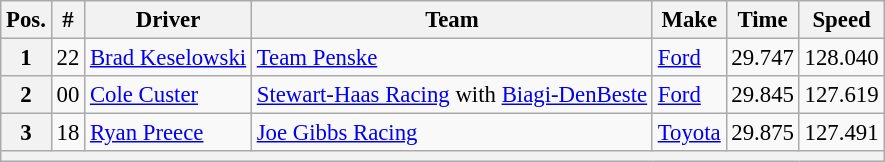<table class="wikitable" style="font-size:95%">
<tr>
<th>Pos.</th>
<th>#</th>
<th>Driver</th>
<th>Team</th>
<th>Make</th>
<th>Time</th>
<th>Speed</th>
</tr>
<tr>
<th>1</th>
<td>22</td>
<td><a href='#'>Brad Keselowski</a></td>
<td><a href='#'>Team Penske</a></td>
<td><a href='#'>Ford</a></td>
<td>29.747</td>
<td>128.040</td>
</tr>
<tr>
<th>2</th>
<td>00</td>
<td><a href='#'>Cole Custer</a></td>
<td><a href='#'>Stewart-Haas Racing</a> with <a href='#'>Biagi-DenBeste</a></td>
<td><a href='#'>Ford</a></td>
<td>29.845</td>
<td>127.619</td>
</tr>
<tr>
<th>3</th>
<td>18</td>
<td><a href='#'>Ryan Preece</a></td>
<td><a href='#'>Joe Gibbs Racing</a></td>
<td><a href='#'>Toyota</a></td>
<td>29.875</td>
<td>127.491</td>
</tr>
<tr>
<th colspan="7"></th>
</tr>
</table>
